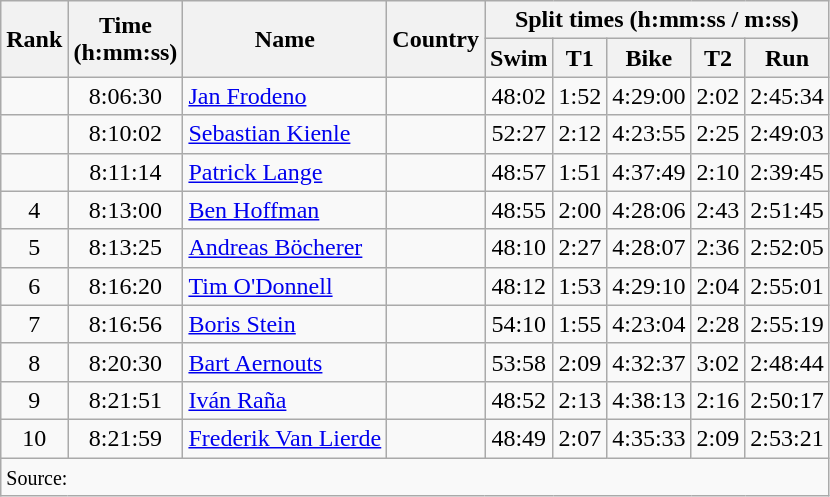<table class="wikitable sortable" style="text-align:center">
<tr>
<th data-sort-type="number" rowspan=2>Rank</th>
<th rowspan=2>Time<br>(h:mm:ss)</th>
<th rowspan=2>Name</th>
<th rowspan=2>Country</th>
<th colspan=5>Split times (h:mm:ss / m:ss)</th>
</tr>
<tr>
<th>Swim</th>
<th>T1</th>
<th>Bike</th>
<th>T2</th>
<th>Run</th>
</tr>
<tr>
<td></td>
<td>8:06:30</td>
<td align="left"><a href='#'>Jan Frodeno</a></td>
<td align="left"></td>
<td>48:02</td>
<td>1:52</td>
<td>4:29:00</td>
<td>2:02</td>
<td>2:45:34</td>
</tr>
<tr>
<td></td>
<td>8:10:02</td>
<td align="left"><a href='#'>Sebastian Kienle</a></td>
<td align="left"></td>
<td>52:27</td>
<td>2:12</td>
<td>4:23:55</td>
<td>2:25</td>
<td>2:49:03</td>
</tr>
<tr>
<td></td>
<td>8:11:14</td>
<td align="left"><a href='#'>Patrick Lange</a></td>
<td align="left"></td>
<td>48:57</td>
<td>1:51</td>
<td>4:37:49</td>
<td>2:10</td>
<td>2:39:45</td>
</tr>
<tr>
<td>4</td>
<td>8:13:00</td>
<td align="left"><a href='#'>Ben Hoffman</a></td>
<td align="left"></td>
<td>48:55</td>
<td>2:00</td>
<td>4:28:06</td>
<td>2:43</td>
<td>2:51:45</td>
</tr>
<tr>
<td>5</td>
<td>8:13:25</td>
<td align="left"><a href='#'>Andreas Böcherer</a></td>
<td align="left"></td>
<td>48:10</td>
<td>2:27</td>
<td>4:28:07</td>
<td>2:36</td>
<td>2:52:05</td>
</tr>
<tr>
<td>6</td>
<td>8:16:20</td>
<td align="left"><a href='#'>Tim O'Donnell</a></td>
<td align="left"></td>
<td>48:12</td>
<td>1:53</td>
<td>4:29:10</td>
<td>2:04</td>
<td>2:55:01</td>
</tr>
<tr>
<td>7</td>
<td>8:16:56</td>
<td align="left"><a href='#'>Boris Stein</a></td>
<td align="left"></td>
<td>54:10</td>
<td>1:55</td>
<td>4:23:04</td>
<td>2:28</td>
<td>2:55:19</td>
</tr>
<tr>
<td>8</td>
<td>8:20:30</td>
<td align="left"><a href='#'>Bart Aernouts</a></td>
<td align="left"></td>
<td>53:58</td>
<td>2:09</td>
<td>4:32:37</td>
<td>3:02</td>
<td>2:48:44</td>
</tr>
<tr>
<td>9</td>
<td>8:21:51</td>
<td align="left"><a href='#'>Iván Raña</a></td>
<td align="left"></td>
<td>48:52</td>
<td>2:13</td>
<td>4:38:13</td>
<td>2:16</td>
<td>2:50:17</td>
</tr>
<tr>
<td>10</td>
<td>8:21:59</td>
<td align="left"><a href='#'>Frederik Van Lierde</a></td>
<td align="left"></td>
<td>48:49</td>
<td>2:07</td>
<td>4:35:33</td>
<td>2:09</td>
<td>2:53:21</td>
</tr>
<tr class="sortbottom">
<td colspan="9" align="left"><small>Source:</small></td>
</tr>
</table>
